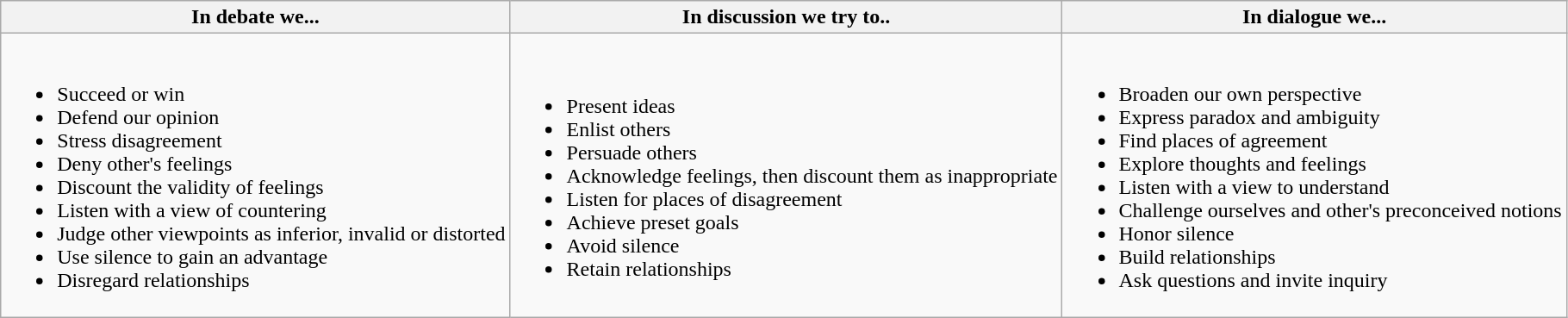<table class="wikitable">
<tr>
<th><strong>In debate we...</strong></th>
<th><strong>In discussion we try to..</strong></th>
<th><strong>In dialogue we...</strong></th>
</tr>
<tr>
<td><br><ul><li>Succeed or win</li><li>Defend our opinion</li><li>Stress disagreement</li><li>Deny other's feelings</li><li>Discount the validity of feelings</li><li>Listen with a view of countering</li><li>Judge other viewpoints as inferior, invalid or distorted</li><li>Use silence to gain an advantage</li><li>Disregard relationships</li></ul></td>
<td><br><ul><li>Present ideas</li><li>Enlist others</li><li>Persuade others</li><li>Acknowledge feelings, then discount them as inappropriate</li><li>Listen for places of disagreement</li><li>Achieve preset goals</li><li>Avoid silence</li><li>Retain relationships</li></ul></td>
<td><br><ul><li>Broaden our own perspective</li><li>Express paradox and ambiguity</li><li>Find places of agreement</li><li>Explore thoughts and feelings</li><li>Listen with a view to understand</li><li>Challenge ourselves and other's preconceived notions</li><li>Honor silence</li><li>Build relationships</li><li>Ask questions and invite inquiry</li></ul></td>
</tr>
</table>
